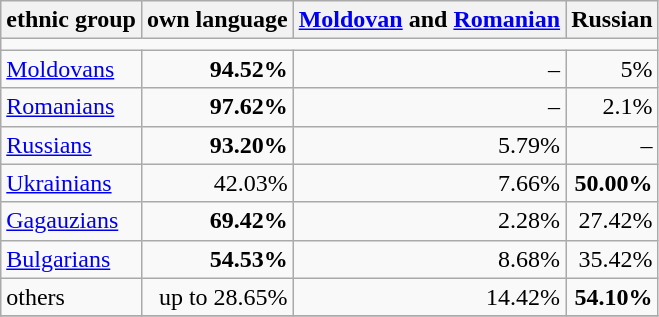<table class="wikitable" style="text-align:right;">
<tr>
<th>ethnic group</th>
<th>own language</th>
<th><a href='#'>Moldovan</a> and <a href='#'>Romanian</a></th>
<th>Russian</th>
</tr>
<tr>
<td colspan="4"></td>
</tr>
<tr>
<td align="left"><a href='#'>Moldovans</a></td>
<td><strong>94.52%</strong></td>
<td>–</td>
<td>5%</td>
</tr>
<tr>
<td align="left"><a href='#'>Romanians</a></td>
<td><strong>97.62%</strong></td>
<td>–</td>
<td>2.1%</td>
</tr>
<tr>
<td align="left"><a href='#'>Russians</a></td>
<td><strong>93.20%</strong></td>
<td>5.79%</td>
<td>–</td>
</tr>
<tr>
<td align="left"><a href='#'>Ukrainians</a></td>
<td>42.03%</td>
<td>7.66%</td>
<td><strong>50.00%</strong></td>
</tr>
<tr>
<td align="left"><a href='#'>Gagauzians</a></td>
<td><strong>69.42%</strong></td>
<td>2.28%</td>
<td>27.42%</td>
</tr>
<tr>
<td align="left"><a href='#'>Bulgarians</a></td>
<td><strong>54.53%</strong></td>
<td>8.68%</td>
<td>35.42%</td>
</tr>
<tr>
<td align="left">others</td>
<td>up to 28.65%</td>
<td>14.42%</td>
<td><strong>54.10%</strong></td>
</tr>
<tr>
</tr>
</table>
